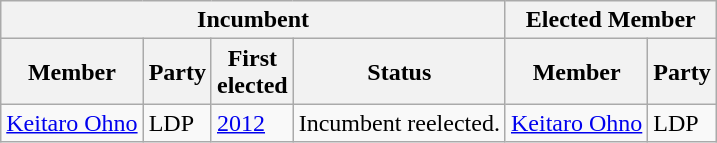<table class="wikitable sortable">
<tr>
<th colspan=4>Incumbent</th>
<th colspan=2>Elected Member</th>
</tr>
<tr>
<th>Member</th>
<th>Party</th>
<th>First<br>elected</th>
<th>Status</th>
<th>Member</th>
<th>Party</th>
</tr>
<tr>
<td><a href='#'>Keitaro Ohno</a></td>
<td>LDP</td>
<td><a href='#'>2012</a></td>
<td>Incumbent reelected.</td>
<td><a href='#'>Keitaro Ohno</a></td>
<td>LDP</td>
</tr>
</table>
